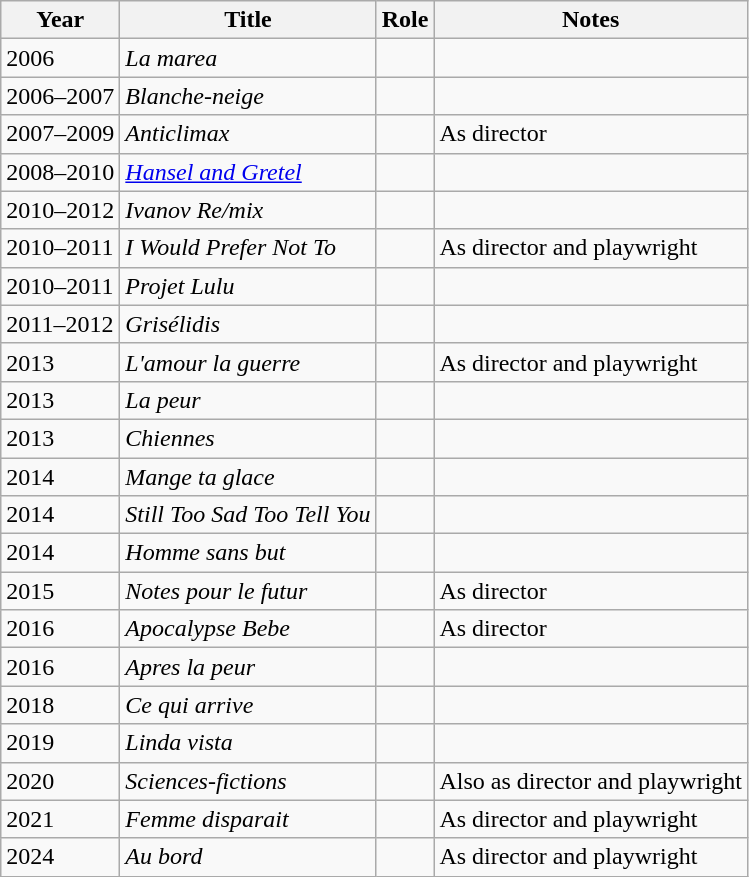<table class="wikitable unsortable">
<tr>
<th>Year</th>
<th>Title</th>
<th>Role</th>
<th>Notes</th>
</tr>
<tr>
<td>2006</td>
<td><em>La marea</em></td>
<td></td>
<td></td>
</tr>
<tr>
<td>2006–2007</td>
<td><em>Blanche-neige</em></td>
<td></td>
<td></td>
</tr>
<tr>
<td>2007–2009</td>
<td><em>Anticlimax</em></td>
<td></td>
<td>As director</td>
</tr>
<tr>
<td>2008–2010</td>
<td><em><a href='#'>Hansel and Gretel</a></em></td>
<td></td>
<td></td>
</tr>
<tr>
<td>2010–2012</td>
<td><em>Ivanov Re/mix</em></td>
<td></td>
<td></td>
</tr>
<tr>
<td>2010–2011</td>
<td><em>I Would Prefer Not To</em></td>
<td></td>
<td>As director and playwright</td>
</tr>
<tr>
<td>2010–2011</td>
<td><em>Projet Lulu</em></td>
<td></td>
<td></td>
</tr>
<tr>
<td>2011–2012</td>
<td><em>Grisélidis</em></td>
<td></td>
<td></td>
</tr>
<tr>
<td>2013</td>
<td><em>L'amour la guerre</em></td>
<td></td>
<td>As director and playwright</td>
</tr>
<tr>
<td>2013</td>
<td><em>La peur</em></td>
<td></td>
<td></td>
</tr>
<tr>
<td>2013</td>
<td><em>Chiennes</em></td>
<td></td>
<td></td>
</tr>
<tr>
<td>2014</td>
<td><em>Mange ta glace</em></td>
<td></td>
<td></td>
</tr>
<tr>
<td>2014</td>
<td><em>Still Too Sad Too Tell You</em></td>
<td></td>
<td></td>
</tr>
<tr>
<td>2014</td>
<td><em>Homme sans but</em></td>
<td></td>
<td></td>
</tr>
<tr>
<td>2015</td>
<td><em>Notes pour le futur</em></td>
<td></td>
<td>As director</td>
</tr>
<tr>
<td>2016</td>
<td><em>Apocalypse Bebe</em></td>
<td></td>
<td>As director</td>
</tr>
<tr>
<td>2016</td>
<td><em>Apres la peur</em></td>
<td></td>
<td></td>
</tr>
<tr>
<td>2018</td>
<td><em>Ce qui arrive</em></td>
<td></td>
<td></td>
</tr>
<tr>
<td>2019</td>
<td><em>Linda vista</em></td>
<td></td>
<td></td>
</tr>
<tr>
<td>2020</td>
<td><em>Sciences-fictions</em></td>
<td></td>
<td>Also as director and playwright</td>
</tr>
<tr>
<td>2021</td>
<td><em>Femme disparait</em></td>
<td></td>
<td>As director and playwright</td>
</tr>
<tr>
<td>2024</td>
<td><em>Au bord</em></td>
<td></td>
<td>As director and playwright</td>
</tr>
</table>
